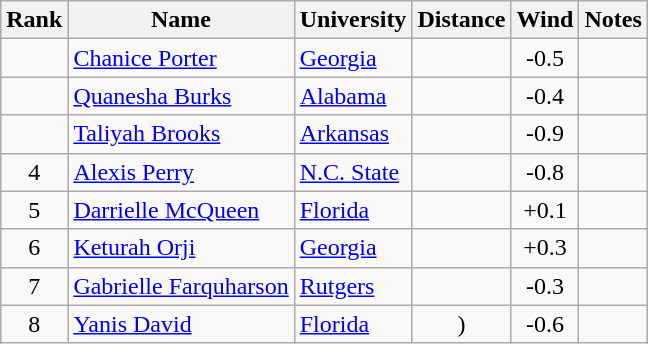<table class="wikitable sortable" style="text-align:center">
<tr>
<th>Rank</th>
<th>Name</th>
<th>University</th>
<th>Distance</th>
<th>Wind</th>
<th>Notes</th>
</tr>
<tr>
<td></td>
<td align=left><a href='#'>Chanice Porter</a> </td>
<td align=left><a href='#'>Georgia</a></td>
<td></td>
<td>-0.5</td>
<td></td>
</tr>
<tr>
<td></td>
<td align=left><a href='#'>Quanesha Burks</a></td>
<td align=left><a href='#'>Alabama</a></td>
<td></td>
<td>-0.4</td>
<td></td>
</tr>
<tr>
<td></td>
<td align=left><a href='#'>Taliyah Brooks</a></td>
<td align=left><a href='#'>Arkansas</a></td>
<td></td>
<td>-0.9</td>
<td></td>
</tr>
<tr>
<td>4</td>
<td align=left><a href='#'>Alexis Perry</a></td>
<td align=left><a href='#'>N.C. State</a></td>
<td></td>
<td>-0.8</td>
<td></td>
</tr>
<tr>
<td>5</td>
<td align=left><a href='#'>Darrielle McQueen</a></td>
<td align=left><a href='#'>Florida</a></td>
<td></td>
<td>+0.1</td>
<td></td>
</tr>
<tr>
<td>6</td>
<td align=left><a href='#'>Keturah Orji</a></td>
<td align=left><a href='#'>Georgia</a></td>
<td></td>
<td>+0.3</td>
<td></td>
</tr>
<tr>
<td>7</td>
<td align=left><a href='#'>Gabrielle Farquharson</a></td>
<td align=left><a href='#'>Rutgers</a></td>
<td></td>
<td>-0.3</td>
<td></td>
</tr>
<tr>
<td>8</td>
<td align=left><a href='#'>Yanis David</a> </td>
<td align=left><a href='#'>Florida</a></td>
<td>)</td>
<td>-0.6</td>
<td></td>
</tr>
</table>
